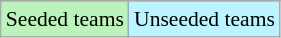<table class="wikitable" style="font-size:90%; text-align:center;">
<tr>
</tr>
<tr>
<td style="background:#BBF3BB;">Seeded teams</td>
<td style="background:#BBF3FF;">Unseeded teams</td>
</tr>
</table>
